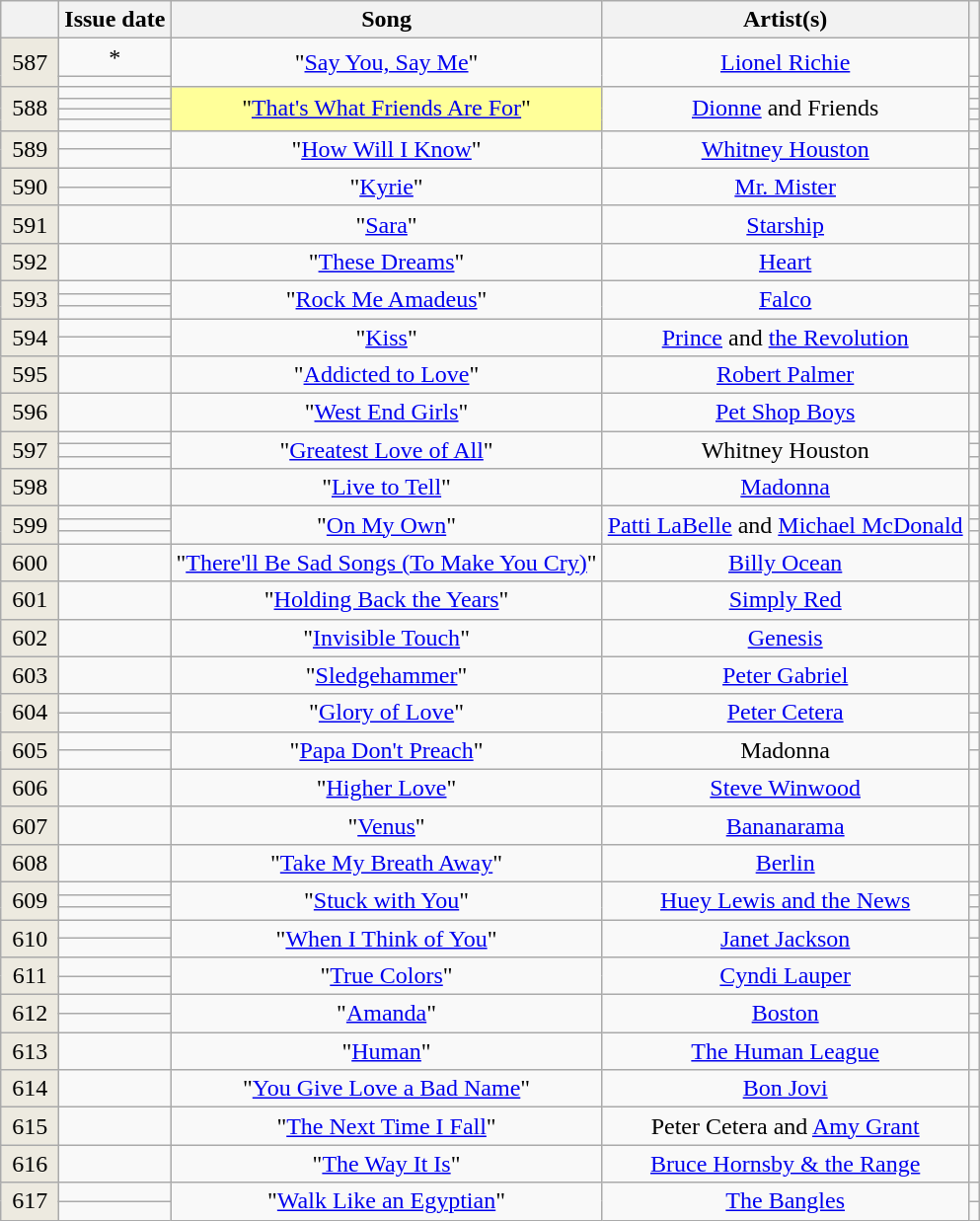<table class="wikitable sortable plainrowheaders" style="text-align:center;">
<tr>
<th scope="col" style="width:2em;"></th>
<th scope="col">Issue date</th>
<th scope="col">Song</th>
<th scope="col">Artist(s)</th>
<th scope="col"></th>
</tr>
<tr>
<td style="background-color:#EDEAE0;" rowspan="2">587</td>
<td scope="row">*</td>
<td rowspan="2">"<a href='#'>Say You, Say Me</a>"</td>
<td rowspan="2"><a href='#'>Lionel Richie</a></td>
<td></td>
</tr>
<tr>
<td scope="row"></td>
<td></td>
</tr>
<tr>
<td style="background-color:#EDEAE0;" rowspan="4">588</td>
<td scope="row"></td>
<td style="background-color:#FFFF99;" rowspan="4">"<a href='#'>That's What Friends Are For</a>"</td>
<td rowspan="4"><a href='#'>Dionne</a> and Friends</td>
<td></td>
</tr>
<tr>
<td scope="row"></td>
<td></td>
</tr>
<tr>
<td scope="row"></td>
<td></td>
</tr>
<tr>
<td scope="row"></td>
<td></td>
</tr>
<tr>
<td style="background-color:#EDEAE0;" rowspan="2">589</td>
<td scope="row"></td>
<td rowspan="2">"<a href='#'>How Will I Know</a>"</td>
<td rowspan="2"><a href='#'>Whitney Houston</a></td>
<td></td>
</tr>
<tr>
<td scope="row"></td>
<td></td>
</tr>
<tr>
<td style="background-color:#EDEAE0;" rowspan="2">590</td>
<td scope="row"></td>
<td rowspan="2">"<a href='#'>Kyrie</a>"</td>
<td rowspan="2"><a href='#'>Mr. Mister</a></td>
<td></td>
</tr>
<tr>
<td scope="row"></td>
<td></td>
</tr>
<tr>
<td style="background-color:#EDEAE0;">591</td>
<td scope="row"></td>
<td>"<a href='#'>Sara</a>"</td>
<td><a href='#'>Starship</a></td>
<td></td>
</tr>
<tr>
<td style="background-color:#EDEAE0;">592</td>
<td scope="row"></td>
<td>"<a href='#'>These Dreams</a>"</td>
<td><a href='#'>Heart</a></td>
<td></td>
</tr>
<tr>
<td style="background-color:#EDEAE0;" rowspan="3">593</td>
<td scope="row"></td>
<td rowspan="3">"<a href='#'>Rock Me Amadeus</a>"</td>
<td rowspan="3"><a href='#'>Falco</a></td>
<td></td>
</tr>
<tr>
<td scope="row"></td>
<td></td>
</tr>
<tr>
<td scope="row"></td>
<td></td>
</tr>
<tr>
<td style="background-color:#EDEAE0;" rowspan="2">594</td>
<td scope="row"></td>
<td rowspan="2">"<a href='#'>Kiss</a>"</td>
<td rowspan="2"><a href='#'>Prince</a> and <a href='#'>the Revolution</a></td>
<td></td>
</tr>
<tr>
<td scope="row"></td>
<td></td>
</tr>
<tr>
<td style="background-color:#EDEAE0;">595</td>
<td scope="row"></td>
<td>"<a href='#'>Addicted to Love</a>"</td>
<td><a href='#'>Robert Palmer</a></td>
<td></td>
</tr>
<tr>
<td style="background-color:#EDEAE0;">596</td>
<td scope="row"></td>
<td>"<a href='#'>West End Girls</a>"</td>
<td><a href='#'>Pet Shop Boys</a></td>
<td></td>
</tr>
<tr>
<td style="background-color:#EDEAE0;" rowspan="3">597</td>
<td scope="row"></td>
<td rowspan="3">"<a href='#'>Greatest Love of All</a>"</td>
<td rowspan="3">Whitney Houston</td>
<td></td>
</tr>
<tr>
<td scope="row"></td>
<td></td>
</tr>
<tr>
<td scope="row"></td>
<td></td>
</tr>
<tr>
<td style="background-color:#EDEAE0;">598</td>
<td scope="row"></td>
<td>"<a href='#'>Live to Tell</a>"</td>
<td><a href='#'>Madonna</a></td>
<td></td>
</tr>
<tr>
<td style="background-color:#EDEAE0;" rowspan="3">599</td>
<td scope="row"></td>
<td rowspan="3">"<a href='#'>On My Own</a>"</td>
<td rowspan="3"><a href='#'>Patti LaBelle</a> and <a href='#'>Michael McDonald</a></td>
<td></td>
</tr>
<tr>
<td scope="row"></td>
<td></td>
</tr>
<tr>
<td scope="row"></td>
<td></td>
</tr>
<tr>
<td style="background-color:#EDEAE0;">600</td>
<td scope="row"></td>
<td>"<a href='#'>There'll Be Sad Songs (To Make You Cry)</a>"</td>
<td><a href='#'>Billy Ocean</a></td>
<td></td>
</tr>
<tr>
<td style="background-color:#EDEAE0;">601</td>
<td scope="row"></td>
<td>"<a href='#'>Holding Back the Years</a>"</td>
<td><a href='#'>Simply Red</a></td>
<td></td>
</tr>
<tr>
<td style="background-color:#EDEAE0;">602</td>
<td scope="row"></td>
<td>"<a href='#'>Invisible Touch</a>"</td>
<td><a href='#'>Genesis</a></td>
<td></td>
</tr>
<tr>
<td style="background-color:#EDEAE0;">603</td>
<td scope="row"></td>
<td>"<a href='#'>Sledgehammer</a>"</td>
<td><a href='#'>Peter Gabriel</a></td>
<td></td>
</tr>
<tr>
<td style="background-color:#EDEAE0;" rowspan="2">604</td>
<td scope="row"></td>
<td rowspan="2">"<a href='#'>Glory of Love</a>"</td>
<td rowspan="2"><a href='#'>Peter Cetera</a></td>
<td></td>
</tr>
<tr>
<td scope="row"></td>
<td></td>
</tr>
<tr>
<td style="background-color:#EDEAE0;" rowspan="2">605</td>
<td scope="row"></td>
<td rowspan="2">"<a href='#'>Papa Don't Preach</a>"</td>
<td rowspan="2">Madonna</td>
<td></td>
</tr>
<tr>
<td scope="row"></td>
<td></td>
</tr>
<tr>
<td style="background-color:#EDEAE0;">606</td>
<td scope="row"></td>
<td>"<a href='#'>Higher Love</a>"</td>
<td><a href='#'>Steve Winwood</a></td>
<td></td>
</tr>
<tr>
<td style="background-color:#EDEAE0;">607</td>
<td scope="row"></td>
<td>"<a href='#'>Venus</a>"</td>
<td><a href='#'>Bananarama</a></td>
<td></td>
</tr>
<tr>
<td style="background-color:#EDEAE0;">608</td>
<td scope="row"></td>
<td>"<a href='#'>Take My Breath Away</a>"</td>
<td><a href='#'>Berlin</a></td>
<td></td>
</tr>
<tr>
<td style="background-color:#EDEAE0;" rowspan="3">609</td>
<td scope="row"></td>
<td rowspan="3">"<a href='#'>Stuck with You</a>"</td>
<td rowspan="3"><a href='#'>Huey Lewis and the News</a></td>
<td></td>
</tr>
<tr>
<td scope="row"></td>
<td></td>
</tr>
<tr>
<td scope="row"></td>
<td></td>
</tr>
<tr>
<td style="background-color:#EDEAE0;" rowspan="2">610</td>
<td scope="row"></td>
<td rowspan="2">"<a href='#'>When I Think of You</a>"</td>
<td rowspan="2"><a href='#'>Janet Jackson</a></td>
<td></td>
</tr>
<tr>
<td scope="row"></td>
<td></td>
</tr>
<tr>
<td style="background-color:#EDEAE0;" rowspan="2">611</td>
<td scope="row"></td>
<td rowspan="2">"<a href='#'>True Colors</a>"</td>
<td rowspan="2"><a href='#'>Cyndi Lauper</a></td>
<td></td>
</tr>
<tr>
<td scope="row"></td>
<td></td>
</tr>
<tr>
<td style="background-color:#EDEAE0;" rowspan="2">612</td>
<td scope="row"></td>
<td rowspan="2">"<a href='#'>Amanda</a>"</td>
<td rowspan="2"><a href='#'>Boston</a></td>
<td></td>
</tr>
<tr>
<td scope="row"></td>
<td></td>
</tr>
<tr>
<td style="background-color:#EDEAE0;">613</td>
<td scope="row"></td>
<td>"<a href='#'>Human</a>"</td>
<td><a href='#'>The Human League</a></td>
<td></td>
</tr>
<tr>
<td style="background-color:#EDEAE0;">614</td>
<td scope="row"></td>
<td>"<a href='#'>You Give Love a Bad Name</a>"</td>
<td><a href='#'>Bon Jovi</a></td>
<td></td>
</tr>
<tr>
<td style="background-color:#EDEAE0;">615</td>
<td scope="row"></td>
<td>"<a href='#'>The Next Time I Fall</a>"</td>
<td>Peter Cetera and <a href='#'>Amy Grant</a></td>
<td></td>
</tr>
<tr>
<td style="background-color:#EDEAE0;">616</td>
<td scope="row"></td>
<td>"<a href='#'>The Way It Is</a>"</td>
<td><a href='#'>Bruce Hornsby & the Range</a></td>
<td></td>
</tr>
<tr>
<td rowspan="2" style="background-color:#EDEAE0;">617</td>
<td scope="row"></td>
<td rowspan="2">"<a href='#'>Walk Like an Egyptian</a>"</td>
<td rowspan="2"><a href='#'>The Bangles</a></td>
<td></td>
</tr>
<tr>
<td scope="row"></td>
<td></td>
</tr>
<tr style="display:none;" >
<td></td>
<td></td>
<td></td>
<td></td>
</tr>
</table>
